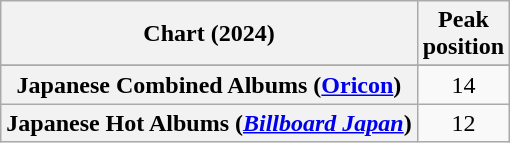<table class="wikitable sortable plainrowheaders" style="text-align:center">
<tr>
<th scope="col">Chart (2024)</th>
<th scope="col">Peak<br>position</th>
</tr>
<tr>
</tr>
<tr>
<th scope="row">Japanese Combined Albums (<a href='#'>Oricon</a>)</th>
<td>14</td>
</tr>
<tr>
<th scope="row">Japanese Hot Albums (<em><a href='#'>Billboard Japan</a></em>)</th>
<td>12</td>
</tr>
</table>
